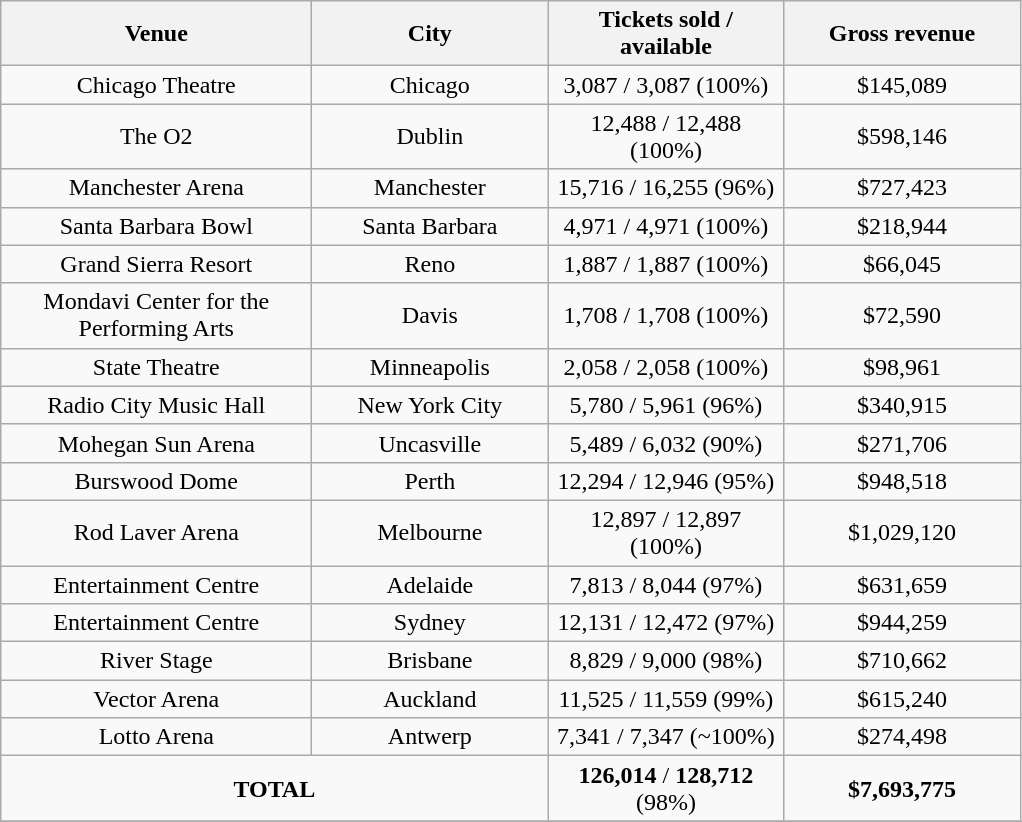<table class="wikitable" style="text-align:center">
<tr>
<th style="width:200px;">Venue</th>
<th style="width:150px;">City</th>
<th style="width:150px;">Tickets sold / available</th>
<th style="width:150px;">Gross revenue</th>
</tr>
<tr>
<td>Chicago Theatre</td>
<td>Chicago</td>
<td>3,087 / 3,087 (100%)</td>
<td>$145,089</td>
</tr>
<tr>
<td>The O2</td>
<td>Dublin</td>
<td>12,488 / 12,488 (100%)</td>
<td>$598,146</td>
</tr>
<tr>
<td>Manchester Arena</td>
<td>Manchester</td>
<td>15,716 / 16,255 (96%)</td>
<td>$727,423</td>
</tr>
<tr>
<td>Santa Barbara Bowl</td>
<td>Santa Barbara</td>
<td>4,971 / 4,971 (100%)</td>
<td>$218,944</td>
</tr>
<tr>
<td>Grand Sierra Resort</td>
<td>Reno</td>
<td>1,887 / 1,887 (100%)</td>
<td>$66,045</td>
</tr>
<tr>
<td>Mondavi Center for the Performing Arts</td>
<td>Davis</td>
<td>1,708 / 1,708 (100%)</td>
<td>$72,590</td>
</tr>
<tr>
<td>State Theatre</td>
<td>Minneapolis</td>
<td>2,058 / 2,058 (100%)</td>
<td>$98,961</td>
</tr>
<tr>
<td>Radio City Music Hall</td>
<td>New York City</td>
<td>5,780 / 5,961 (96%)</td>
<td>$340,915</td>
</tr>
<tr>
<td>Mohegan Sun Arena</td>
<td>Uncasville</td>
<td>5,489 / 6,032 (90%)</td>
<td>$271,706</td>
</tr>
<tr>
<td>Burswood Dome</td>
<td>Perth</td>
<td>12,294 / 12,946 (95%)</td>
<td>$948,518</td>
</tr>
<tr>
<td>Rod Laver Arena</td>
<td>Melbourne</td>
<td>12,897 / 12,897 (100%)</td>
<td>$1,029,120</td>
</tr>
<tr>
<td>Entertainment Centre</td>
<td>Adelaide</td>
<td>7,813 / 8,044 (97%)</td>
<td>$631,659</td>
</tr>
<tr>
<td>Entertainment Centre</td>
<td>Sydney</td>
<td>12,131 / 12,472 (97%)</td>
<td>$944,259</td>
</tr>
<tr>
<td>River Stage</td>
<td>Brisbane</td>
<td>8,829 / 9,000 (98%)</td>
<td>$710,662</td>
</tr>
<tr>
<td>Vector Arena</td>
<td>Auckland</td>
<td>11,525 / 11,559 (99%)</td>
<td>$615,240</td>
</tr>
<tr>
<td>Lotto Arena</td>
<td>Antwerp</td>
<td>7,341 / 7,347 (~100%)</td>
<td>$274,498</td>
</tr>
<tr>
<td colspan="2"><strong>TOTAL</strong></td>
<td><strong>126,014</strong> / <strong>128,712</strong> (98%)</td>
<td><strong>$7,693,775</strong></td>
</tr>
<tr>
</tr>
</table>
